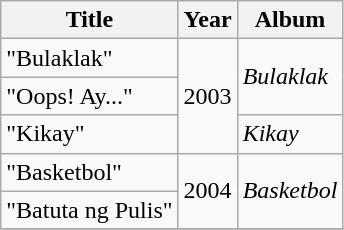<table class="wikitable">
<tr>
<th>Title</th>
<th>Year</th>
<th>Album</th>
</tr>
<tr>
<td>"Bulaklak"</td>
<td rowspan='3'>2003</td>
<td rowspan='2'><em>Bulaklak</em></td>
</tr>
<tr>
<td>"Oops! Ay..."</td>
</tr>
<tr>
<td>"Kikay"</td>
<td><em>Kikay</em></td>
</tr>
<tr>
<td>"Basketbol"</td>
<td rowspan='2'>2004</td>
<td rowspan='2'><em>Basketbol</em></td>
</tr>
<tr>
<td>"Batuta ng Pulis"</td>
</tr>
<tr>
</tr>
</table>
